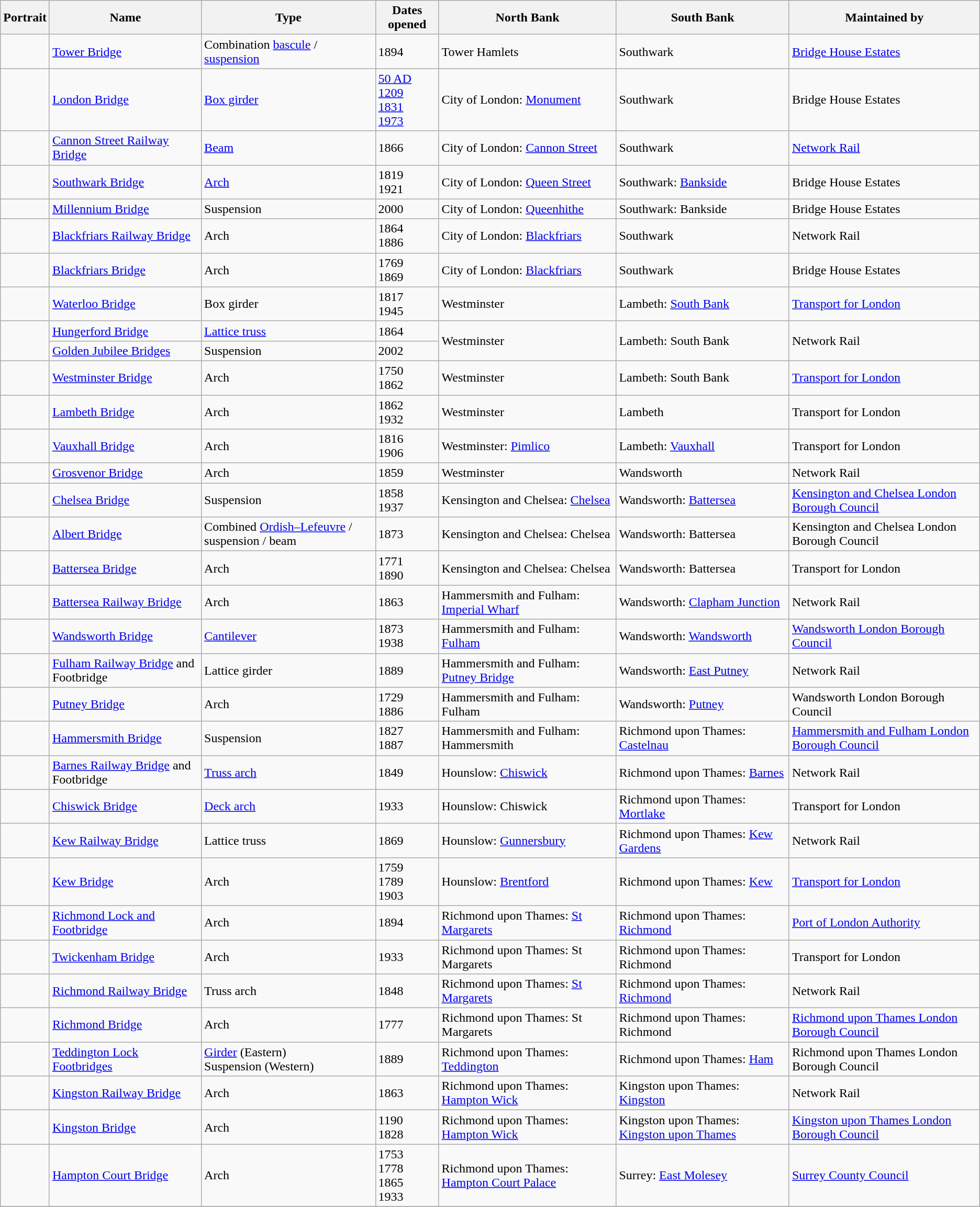<table class="wikitable sortable">
<tr>
<th>Portrait</th>
<th>Name</th>
<th>Type</th>
<th>Dates opened</th>
<th>North Bank</th>
<th>South Bank</th>
<th>Maintained by</th>
</tr>
<tr>
<td align="left"></td>
<td><a href='#'>Tower Bridge</a></td>
<td>Combination <a href='#'>bascule</a> / <a href='#'>suspension</a></td>
<td>1894</td>
<td>Tower Hamlets</td>
<td>Southwark</td>
<td><a href='#'>Bridge House Estates</a></td>
</tr>
<tr>
<td align="left"></td>
<td><a href='#'>London Bridge</a></td>
<td><a href='#'>Box girder</a></td>
<td><a href='#'>50 AD</a><br><a href='#'>1209</a><br><a href='#'>1831</a><br><a href='#'>1973</a></td>
<td>City of London: <a href='#'>Monument</a></td>
<td>Southwark</td>
<td>Bridge House Estates</td>
</tr>
<tr>
<td align="left"></td>
<td><a href='#'>Cannon Street Railway Bridge</a></td>
<td><a href='#'>Beam</a></td>
<td>1866</td>
<td>City of London: <a href='#'>Cannon Street</a></td>
<td>Southwark</td>
<td><a href='#'>Network Rail</a></td>
</tr>
<tr>
<td align="left"></td>
<td><a href='#'>Southwark Bridge</a></td>
<td><a href='#'>Arch</a></td>
<td>1819 <br> 1921</td>
<td>City of London: <a href='#'>Queen Street</a></td>
<td>Southwark: <a href='#'>Bankside</a></td>
<td>Bridge House Estates</td>
</tr>
<tr>
<td align="left"></td>
<td><a href='#'>Millennium Bridge</a></td>
<td>Suspension</td>
<td>2000</td>
<td>City of London: <a href='#'>Queenhithe</a></td>
<td>Southwark: Bankside</td>
<td>Bridge House Estates</td>
</tr>
<tr>
<td align="left"></td>
<td><a href='#'>Blackfriars Railway Bridge</a></td>
<td>Arch</td>
<td>1864<br>1886</td>
<td>City of London: <a href='#'>Blackfriars</a></td>
<td>Southwark</td>
<td>Network Rail</td>
</tr>
<tr>
<td align="left"></td>
<td><a href='#'>Blackfriars Bridge</a></td>
<td>Arch</td>
<td>1769 <br> 1869</td>
<td>City of London: <a href='#'>Blackfriars</a></td>
<td>Southwark</td>
<td>Bridge House Estates</td>
</tr>
<tr>
<td align="left"></td>
<td><a href='#'>Waterloo Bridge</a></td>
<td>Box girder</td>
<td>1817 <br> 1945</td>
<td>Westminster</td>
<td>Lambeth: <a href='#'>South Bank</a></td>
<td><a href='#'>Transport for London</a></td>
</tr>
<tr>
<td align="left" rowspan=2></td>
<td><a href='#'>Hungerford Bridge</a></td>
<td><a href='#'>Lattice truss</a></td>
<td>1864</td>
<td rowspan=2>Westminster</td>
<td rowspan=2>Lambeth: South Bank</td>
<td rowspan=2>Network Rail</td>
</tr>
<tr>
<td><a href='#'>Golden Jubilee Bridges</a></td>
<td>Suspension</td>
<td>2002</td>
</tr>
<tr>
<td align="left"></td>
<td><a href='#'>Westminster Bridge</a></td>
<td>Arch</td>
<td>1750 <br> 1862</td>
<td>Westminster</td>
<td>Lambeth: South Bank</td>
<td><a href='#'>Transport for London</a></td>
</tr>
<tr>
<td align="left"></td>
<td><a href='#'>Lambeth Bridge</a></td>
<td>Arch</td>
<td>1862<br>1932</td>
<td>Westminster</td>
<td>Lambeth</td>
<td>Transport for London</td>
</tr>
<tr>
<td align="left"></td>
<td><a href='#'>Vauxhall Bridge</a></td>
<td>Arch</td>
<td>1816 <br> 1906</td>
<td>Westminster: <a href='#'>Pimlico</a></td>
<td>Lambeth: <a href='#'>Vauxhall</a></td>
<td>Transport for London</td>
</tr>
<tr>
<td align="left"></td>
<td><a href='#'>Grosvenor Bridge</a></td>
<td>Arch</td>
<td>1859</td>
<td>Westminster</td>
<td>Wandsworth</td>
<td>Network Rail</td>
</tr>
<tr>
<td align="left"></td>
<td><a href='#'>Chelsea Bridge</a></td>
<td>Suspension</td>
<td>1858<br>1937</td>
<td>Kensington and Chelsea: <a href='#'>Chelsea</a></td>
<td>Wandsworth: <a href='#'>Battersea</a></td>
<td><a href='#'>Kensington and Chelsea London Borough Council</a></td>
</tr>
<tr>
<td align="left"></td>
<td><a href='#'>Albert Bridge</a></td>
<td>Combined <a href='#'>Ordish–Lefeuvre</a> / suspension / beam</td>
<td>1873</td>
<td>Kensington and Chelsea: Chelsea</td>
<td>Wandsworth: Battersea</td>
<td>Kensington and Chelsea London Borough Council</td>
</tr>
<tr>
<td align="left"></td>
<td><a href='#'>Battersea Bridge</a></td>
<td>Arch</td>
<td>1771 <br> 1890</td>
<td>Kensington and Chelsea: Chelsea</td>
<td>Wandsworth: Battersea</td>
<td>Transport for London</td>
</tr>
<tr>
<td align="left"></td>
<td><a href='#'>Battersea Railway Bridge</a></td>
<td>Arch</td>
<td>1863</td>
<td>Hammersmith and Fulham: <a href='#'>Imperial Wharf</a></td>
<td>Wandsworth: <a href='#'>Clapham Junction</a></td>
<td>Network Rail</td>
</tr>
<tr>
<td align="left"></td>
<td><a href='#'>Wandsworth Bridge</a></td>
<td><a href='#'>Cantilever</a></td>
<td>1873<br>1938</td>
<td>Hammersmith and Fulham: <a href='#'>Fulham</a></td>
<td>Wandsworth: <a href='#'>Wandsworth</a></td>
<td><a href='#'>Wandsworth London Borough Council</a></td>
</tr>
<tr>
<td align="left"></td>
<td><a href='#'>Fulham Railway Bridge</a> and Footbridge</td>
<td>Lattice girder</td>
<td>1889</td>
<td>Hammersmith and Fulham: <a href='#'>Putney Bridge</a></td>
<td>Wandsworth: <a href='#'>East Putney</a></td>
<td>Network Rail</td>
</tr>
<tr>
<td align="left"></td>
<td><a href='#'>Putney Bridge</a></td>
<td>Arch</td>
<td>1729<br>1886</td>
<td>Hammersmith and Fulham: Fulham</td>
<td>Wandsworth: <a href='#'>Putney</a></td>
<td>Wandsworth London Borough Council</td>
</tr>
<tr>
<td align="left"></td>
<td><a href='#'>Hammersmith Bridge</a></td>
<td>Suspension</td>
<td>1827 <br> 1887</td>
<td>Hammersmith and Fulham: Hammersmith</td>
<td>Richmond upon Thames: <a href='#'>Castelnau</a></td>
<td><a href='#'>Hammersmith and Fulham London Borough Council</a></td>
</tr>
<tr>
<td align="left"></td>
<td><a href='#'>Barnes Railway Bridge</a> and Footbridge</td>
<td><a href='#'>Truss arch</a></td>
<td>1849</td>
<td>Hounslow: <a href='#'>Chiswick</a></td>
<td>Richmond upon Thames: <a href='#'>Barnes</a></td>
<td>Network Rail</td>
</tr>
<tr>
<td align="left"></td>
<td><a href='#'>Chiswick Bridge</a></td>
<td><a href='#'>Deck arch</a></td>
<td>1933</td>
<td>Hounslow: Chiswick</td>
<td>Richmond upon Thames: <a href='#'>Mortlake</a></td>
<td>Transport for London</td>
</tr>
<tr>
<td align="left"></td>
<td><a href='#'>Kew Railway Bridge</a></td>
<td>Lattice truss</td>
<td>1869</td>
<td>Hounslow: <a href='#'>Gunnersbury</a></td>
<td>Richmond upon Thames: <a href='#'>Kew Gardens</a></td>
<td>Network Rail</td>
</tr>
<tr>
<td align="left"></td>
<td><a href='#'>Kew Bridge</a></td>
<td>Arch</td>
<td>1759 <br> 1789 <br> 1903</td>
<td>Hounslow: <a href='#'>Brentford</a></td>
<td>Richmond upon Thames: <a href='#'>Kew</a></td>
<td><a href='#'>Transport for London</a></td>
</tr>
<tr>
<td align="left"></td>
<td><a href='#'>Richmond Lock and Footbridge</a></td>
<td>Arch</td>
<td>1894</td>
<td>Richmond upon Thames: <a href='#'>St Margarets</a></td>
<td>Richmond upon Thames: <a href='#'>Richmond</a></td>
<td><a href='#'>Port of London Authority</a></td>
</tr>
<tr>
<td align="left"></td>
<td><a href='#'>Twickenham Bridge</a></td>
<td>Arch</td>
<td>1933</td>
<td>Richmond upon Thames: St Margarets</td>
<td>Richmond upon Thames: Richmond</td>
<td>Transport for London</td>
</tr>
<tr>
<td align="left"></td>
<td><a href='#'>Richmond Railway Bridge</a></td>
<td>Truss arch</td>
<td>1848</td>
<td>Richmond upon Thames: <a href='#'>St Margarets</a></td>
<td>Richmond upon Thames: <a href='#'>Richmond</a></td>
<td>Network Rail</td>
</tr>
<tr>
<td align="left"></td>
<td><a href='#'>Richmond Bridge</a></td>
<td>Arch</td>
<td>1777</td>
<td>Richmond upon Thames: St Margarets</td>
<td>Richmond upon Thames: Richmond</td>
<td><a href='#'>Richmond upon Thames London Borough Council</a></td>
</tr>
<tr>
<td align="left"></td>
<td><a href='#'>Teddington Lock Footbridges</a></td>
<td><a href='#'>Girder</a> (Eastern)<br>Suspension (Western)</td>
<td>1889</td>
<td>Richmond upon Thames: <a href='#'>Teddington</a></td>
<td>Richmond upon Thames: <a href='#'>Ham</a></td>
<td>Richmond upon Thames London Borough Council</td>
</tr>
<tr>
<td align="left"></td>
<td><a href='#'>Kingston Railway Bridge</a></td>
<td>Arch</td>
<td>1863</td>
<td>Richmond upon Thames: <a href='#'>Hampton Wick</a></td>
<td>Kingston upon Thames: <a href='#'>Kingston</a></td>
<td>Network Rail</td>
</tr>
<tr>
<td align="left"></td>
<td><a href='#'>Kingston Bridge</a></td>
<td>Arch</td>
<td>1190<br>1828</td>
<td>Richmond upon Thames: <a href='#'>Hampton Wick</a></td>
<td>Kingston upon Thames: <a href='#'>Kingston upon Thames</a></td>
<td><a href='#'>Kingston upon Thames London Borough Council</a></td>
</tr>
<tr>
<td align="left"></td>
<td><a href='#'>Hampton Court Bridge</a></td>
<td>Arch</td>
<td>1753<br>1778<br>1865<br>1933</td>
<td>Richmond upon Thames: <a href='#'>Hampton Court Palace</a></td>
<td>Surrey: <a href='#'>East Molesey</a></td>
<td><a href='#'>Surrey County Council</a></td>
</tr>
<tr>
</tr>
</table>
